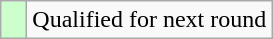<table class="wikitable">
<tr>
<td style="width:10px; background:#cfc"></td>
<td>Qualified for next round</td>
</tr>
</table>
